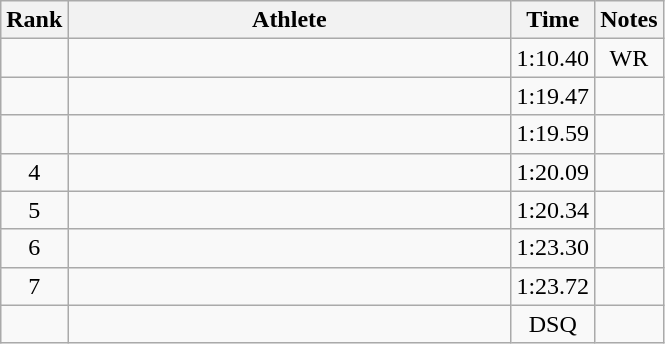<table class="wikitable" style="text-align:center">
<tr>
<th>Rank</th>
<th Style="width:18em">Athlete</th>
<th>Time</th>
<th>Notes</th>
</tr>
<tr>
<td></td>
<td style="text-align:left"></td>
<td>1:10.40</td>
<td>WR</td>
</tr>
<tr>
<td></td>
<td style="text-align:left"></td>
<td>1:19.47</td>
<td></td>
</tr>
<tr>
<td></td>
<td style="text-align:left"></td>
<td>1:19.59</td>
<td></td>
</tr>
<tr>
<td>4</td>
<td style="text-align:left"></td>
<td>1:20.09</td>
<td></td>
</tr>
<tr>
<td>5</td>
<td style="text-align:left"></td>
<td>1:20.34</td>
<td></td>
</tr>
<tr>
<td>6</td>
<td style="text-align:left"></td>
<td>1:23.30</td>
<td></td>
</tr>
<tr>
<td>7</td>
<td style="text-align:left"></td>
<td>1:23.72</td>
<td></td>
</tr>
<tr>
<td></td>
<td style="text-align:left"></td>
<td>DSQ</td>
<td></td>
</tr>
</table>
